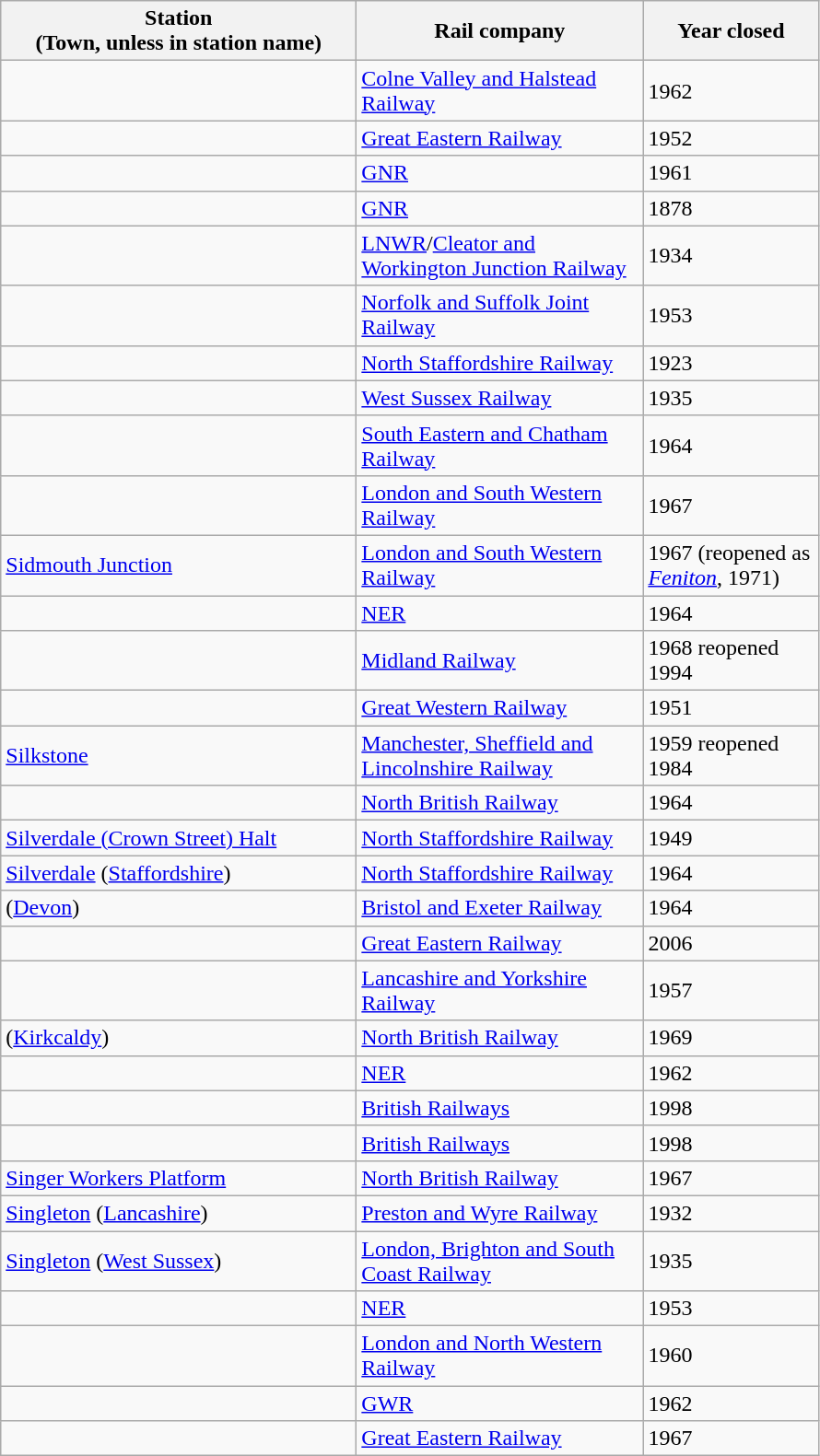<table class="wikitable sortable">
<tr>
<th style="width:250px">Station<br>(Town, unless in station name)</th>
<th style="width:200px">Rail company</th>
<th style="width:120px">Year closed</th>
</tr>
<tr>
<td></td>
<td><a href='#'>Colne Valley and Halstead Railway</a></td>
<td>1962</td>
</tr>
<tr>
<td></td>
<td><a href='#'>Great Eastern Railway</a></td>
<td>1952</td>
</tr>
<tr>
<td></td>
<td><a href='#'>GNR</a></td>
<td>1961</td>
</tr>
<tr>
<td></td>
<td><a href='#'>GNR</a></td>
<td>1878</td>
</tr>
<tr>
<td></td>
<td><a href='#'>LNWR</a>/<a href='#'>Cleator and Workington Junction Railway</a></td>
<td>1934</td>
</tr>
<tr>
<td></td>
<td><a href='#'>Norfolk and Suffolk Joint Railway</a></td>
<td>1953</td>
</tr>
<tr>
<td></td>
<td><a href='#'>North Staffordshire Railway</a></td>
<td>1923</td>
</tr>
<tr>
<td></td>
<td><a href='#'>West Sussex Railway</a></td>
<td>1935</td>
</tr>
<tr>
<td></td>
<td><a href='#'>South Eastern and Chatham Railway</a></td>
<td>1964</td>
</tr>
<tr>
<td></td>
<td><a href='#'>London and South Western Railway</a></td>
<td>1967</td>
</tr>
<tr>
<td><a href='#'>Sidmouth Junction</a></td>
<td><a href='#'>London and South Western Railway</a></td>
<td>1967 (reopened as <em><a href='#'>Feniton</a></em>, 1971)</td>
</tr>
<tr>
<td></td>
<td><a href='#'>NER</a></td>
<td>1964</td>
</tr>
<tr>
<td></td>
<td><a href='#'>Midland Railway</a></td>
<td>1968 reopened 1994</td>
</tr>
<tr>
<td></td>
<td><a href='#'>Great Western Railway</a></td>
<td>1951</td>
</tr>
<tr>
<td><a href='#'>Silkstone</a></td>
<td><a href='#'>Manchester, Sheffield and Lincolnshire Railway</a></td>
<td>1959 reopened 1984</td>
</tr>
<tr>
<td></td>
<td><a href='#'>North British Railway</a></td>
<td>1964</td>
</tr>
<tr>
<td><a href='#'>Silverdale (Crown Street) Halt</a></td>
<td><a href='#'>North Staffordshire Railway</a></td>
<td>1949</td>
</tr>
<tr>
<td><a href='#'>Silverdale</a> (<a href='#'>Staffordshire</a>)</td>
<td><a href='#'>North Staffordshire Railway</a></td>
<td>1964</td>
</tr>
<tr>
<td> (<a href='#'>Devon</a>)</td>
<td><a href='#'>Bristol and Exeter Railway</a></td>
<td>1964</td>
</tr>
<tr>
<td></td>
<td><a href='#'>Great Eastern Railway</a></td>
<td>2006</td>
</tr>
<tr>
<td></td>
<td><a href='#'>Lancashire and Yorkshire Railway</a></td>
<td>1957</td>
</tr>
<tr>
<td> (<a href='#'>Kirkcaldy</a>)</td>
<td><a href='#'>North British Railway</a></td>
<td>1969</td>
</tr>
<tr>
<td></td>
<td><a href='#'>NER</a></td>
<td>1962</td>
</tr>
<tr>
<td></td>
<td><a href='#'>British Railways</a></td>
<td>1998</td>
</tr>
<tr>
<td></td>
<td><a href='#'>British Railways</a></td>
<td>1998</td>
</tr>
<tr>
<td><a href='#'>Singer Workers Platform</a></td>
<td><a href='#'>North British Railway</a></td>
<td>1967</td>
</tr>
<tr>
<td><a href='#'>Singleton</a> (<a href='#'>Lancashire</a>)</td>
<td><a href='#'>Preston and Wyre Railway</a></td>
<td>1932</td>
</tr>
<tr>
<td><a href='#'>Singleton</a> (<a href='#'>West Sussex</a>)</td>
<td><a href='#'>London, Brighton and South Coast Railway</a></td>
<td>1935</td>
</tr>
<tr>
<td></td>
<td><a href='#'>NER</a></td>
<td>1953</td>
</tr>
<tr>
<td></td>
<td><a href='#'>London and North Western Railway</a></td>
<td>1960</td>
</tr>
<tr>
<td></td>
<td><a href='#'>GWR</a></td>
<td>1962</td>
</tr>
<tr>
<td></td>
<td><a href='#'>Great Eastern Railway</a></td>
<td>1967</td>
</tr>
</table>
